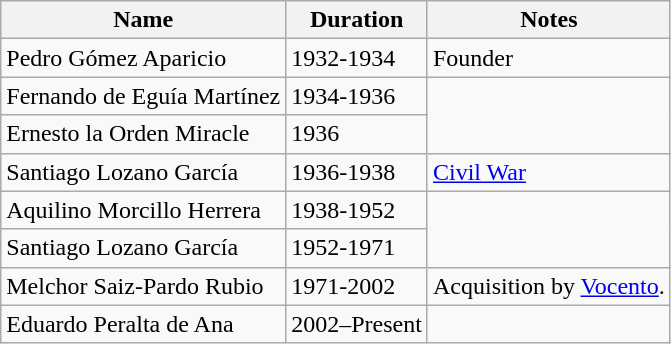<table class="wikitable" style="margin-bottom: 10px;">
<tr>
<th>Name</th>
<th>Duration</th>
<th>Notes</th>
</tr>
<tr>
<td>Pedro Gómez Aparicio</td>
<td>1932-1934</td>
<td>Founder</td>
</tr>
<tr>
<td>Fernando de Eguía Martínez</td>
<td>1934-1936</td>
</tr>
<tr>
<td>Ernesto la Orden Miracle</td>
<td>1936</td>
</tr>
<tr>
<td>Santiago Lozano García</td>
<td>1936-1938</td>
<td><a href='#'>Civil War</a></td>
</tr>
<tr>
<td>Aquilino Morcillo Herrera</td>
<td>1938-1952</td>
</tr>
<tr>
<td>Santiago Lozano García</td>
<td>1952-1971</td>
</tr>
<tr>
<td>Melchor Saiz-Pardo Rubio</td>
<td>1971-2002</td>
<td>Acquisition by <a href='#'>Vocento</a>.</td>
</tr>
<tr>
<td>Eduardo Peralta de Ana</td>
<td>2002–Present</td>
</tr>
</table>
